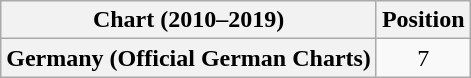<table class="wikitable plainrowheaders" style="text-align:center">
<tr>
<th scope="col">Chart (2010–2019)</th>
<th scope="col">Position</th>
</tr>
<tr>
<th scope="row">Germany (Official German Charts)</th>
<td>7</td>
</tr>
</table>
